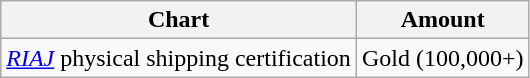<table class="wikitable">
<tr>
<th>Chart</th>
<th>Amount</th>
</tr>
<tr>
<td><em><a href='#'>RIAJ</a></em> physical shipping certification</td>
<td align="center">Gold (100,000+)</td>
</tr>
</table>
